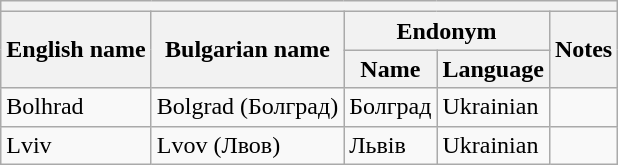<table class="wikitable sortable">
<tr>
<th colspan="5"></th>
</tr>
<tr>
<th rowspan="2">English name</th>
<th rowspan="2">Bulgarian name</th>
<th colspan="2">Endonym</th>
<th rowspan="2">Notes</th>
</tr>
<tr>
<th>Name</th>
<th>Language</th>
</tr>
<tr>
<td>Bolhrad</td>
<td>Bolgrad (Болград)</td>
<td>Болград</td>
<td>Ukrainian</td>
<td></td>
</tr>
<tr>
<td>Lviv</td>
<td>Lvov (Лвов)</td>
<td>Львів</td>
<td>Ukrainian</td>
<td></td>
</tr>
</table>
